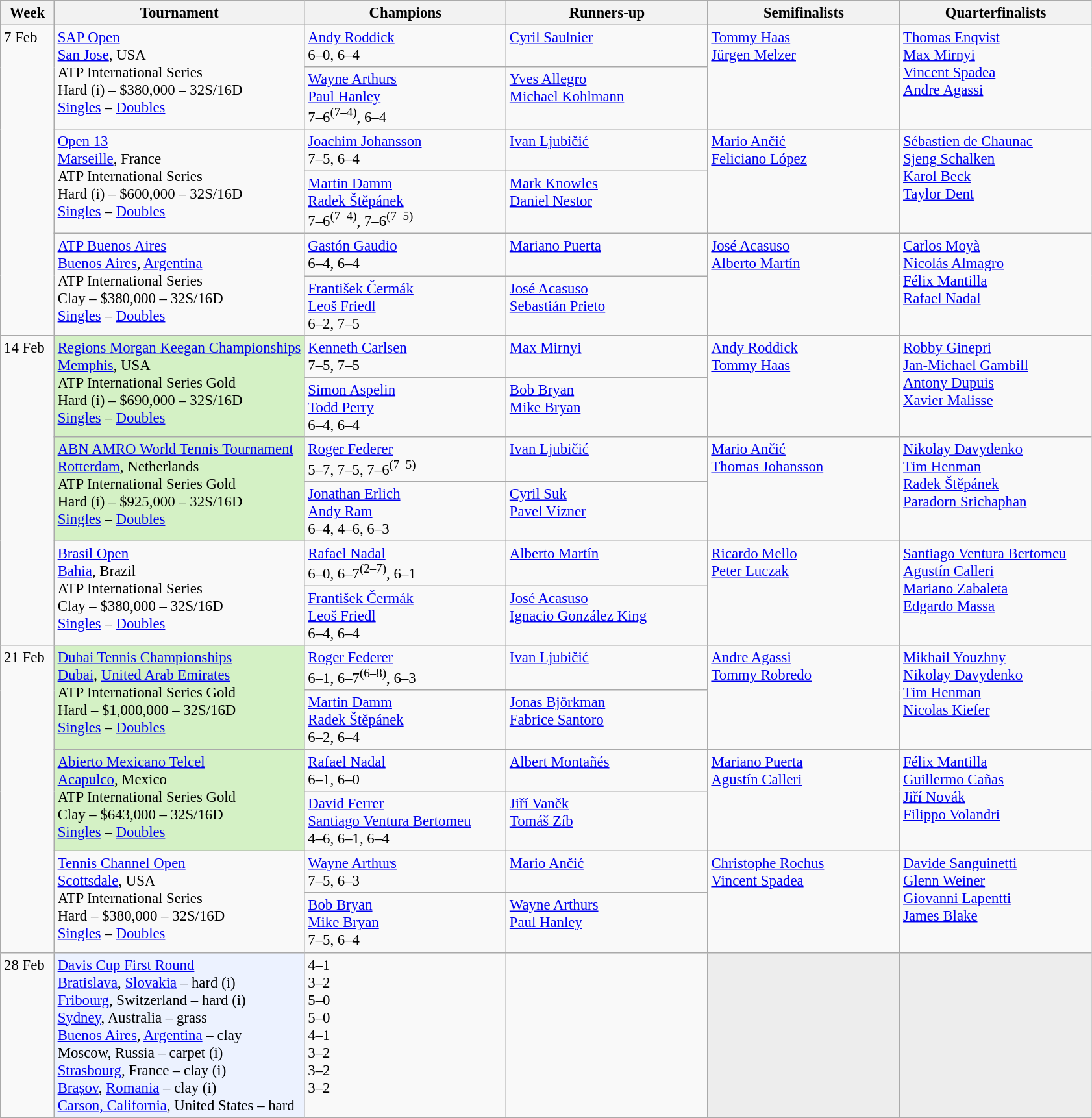<table class=wikitable style=font-size:95%>
<tr>
<th style="width:48px;">Week</th>
<th style="width:250px;">Tournament</th>
<th style="width:200px;">Champions</th>
<th style="width:200px;">Runners-up</th>
<th style="width:190px;">Semifinalists</th>
<th style="width:190px;">Quarterfinalists</th>
</tr>
<tr valign=top>
<td rowspan=6>7 Feb</td>
<td rowspan=2><a href='#'>SAP Open</a><br><a href='#'>San Jose</a>, USA<br>ATP International Series<br>Hard (i) – $380,000 – 32S/16D <br> <a href='#'>Singles</a> – <a href='#'>Doubles</a></td>
<td> <a href='#'>Andy Roddick</a><br>6–0, 6–4</td>
<td> <a href='#'>Cyril Saulnier</a></td>
<td rowspan=2> <a href='#'>Tommy Haas</a><br> <a href='#'>Jürgen Melzer</a></td>
<td rowspan=2> <a href='#'>Thomas Enqvist</a><br> <a href='#'>Max Mirnyi</a><br> <a href='#'>Vincent Spadea</a><br> <a href='#'>Andre Agassi</a></td>
</tr>
<tr valign=top>
<td> <a href='#'>Wayne Arthurs</a><br> <a href='#'>Paul Hanley</a> <br> 7–6<sup>(7–4)</sup>, 6–4</td>
<td> <a href='#'>Yves Allegro</a><br> <a href='#'>Michael Kohlmann</a></td>
</tr>
<tr valign=top>
<td rowspan=2><a href='#'>Open 13</a><br> <a href='#'>Marseille</a>, France<br>ATP International Series<br>Hard (i) – $600,000 – 32S/16D <br> <a href='#'>Singles</a> – <a href='#'>Doubles</a></td>
<td> <a href='#'>Joachim Johansson</a><br>7–5, 6–4</td>
<td> <a href='#'>Ivan Ljubičić</a></td>
<td rowspan=2> <a href='#'>Mario Ančić</a><br> <a href='#'>Feliciano López</a></td>
<td rowspan=2> <a href='#'>Sébastien de Chaunac</a><br> <a href='#'>Sjeng Schalken</a><br> <a href='#'>Karol Beck</a><br> <a href='#'>Taylor Dent</a></td>
</tr>
<tr valign=top>
<td> <a href='#'>Martin Damm</a><br> <a href='#'>Radek Štěpánek</a>  <br>7–6<sup>(7–4)</sup>, 7–6<sup>(7–5)</sup></td>
<td> <a href='#'>Mark Knowles</a><br> <a href='#'>Daniel Nestor</a></td>
</tr>
<tr valign=top>
<td rowspan=2><a href='#'>ATP Buenos Aires</a><br> <a href='#'>Buenos Aires</a>, <a href='#'>Argentina</a><br>ATP International Series<br>Clay – $380,000 – 32S/16D <br> <a href='#'>Singles</a> – <a href='#'>Doubles</a></td>
<td> <a href='#'>Gastón Gaudio</a><br>6–4, 6–4</td>
<td> <a href='#'>Mariano Puerta</a></td>
<td rowspan=2> <a href='#'>José Acasuso</a><br> <a href='#'>Alberto Martín</a></td>
<td rowspan=2> <a href='#'>Carlos Moyà</a><br> <a href='#'>Nicolás Almagro</a><br> <a href='#'>Félix Mantilla</a><br> <a href='#'>Rafael Nadal</a></td>
</tr>
<tr valign=top>
<td> <a href='#'>František Čermák</a><br> <a href='#'>Leoš Friedl</a><br> 6–2, 7–5</td>
<td> <a href='#'>José Acasuso</a><br> <a href='#'>Sebastián Prieto</a></td>
</tr>
<tr valign=top>
<td rowspan=6>14 Feb</td>
<td style="background:#d4f1c5;" rowspan=2><a href='#'>Regions Morgan Keegan Championships</a><br> <a href='#'>Memphis</a>, USA<br>ATP International Series Gold<br>Hard (i) – $690,000 – 32S/16D <br> <a href='#'>Singles</a> – <a href='#'>Doubles</a></td>
<td> <a href='#'>Kenneth Carlsen</a><br>7–5, 7–5</td>
<td> <a href='#'>Max Mirnyi</a></td>
<td rowspan=2> <a href='#'>Andy Roddick</a><br> <a href='#'>Tommy Haas</a></td>
<td rowspan=2> <a href='#'>Robby Ginepri</a> <br> <a href='#'>Jan-Michael Gambill</a><br> <a href='#'>Antony Dupuis</a><br> <a href='#'>Xavier Malisse</a></td>
</tr>
<tr valign=top>
<td> <a href='#'>Simon Aspelin</a><br> <a href='#'>Todd Perry</a> <br> 6–4, 6–4</td>
<td> <a href='#'>Bob Bryan</a><br>  <a href='#'>Mike Bryan</a></td>
</tr>
<tr valign=top>
<td style="background:#d4f1c5;" rowspan=2><a href='#'>ABN AMRO World Tennis Tournament</a><br><a href='#'>Rotterdam</a>, Netherlands<br>ATP International Series Gold<br>Hard (i) – $925,000 – 32S/16D <br> <a href='#'>Singles</a> – <a href='#'>Doubles</a></td>
<td> <a href='#'>Roger Federer</a><br>5–7, 7–5, 7–6<sup>(7–5)</sup></td>
<td> <a href='#'>Ivan Ljubičić</a></td>
<td rowspan=2> <a href='#'>Mario Ančić</a><br> <a href='#'>Thomas Johansson</a></td>
<td rowspan=2> <a href='#'>Nikolay Davydenko</a><br> <a href='#'>Tim Henman</a><br> <a href='#'>Radek Štěpánek</a><br> <a href='#'>Paradorn Srichaphan</a></td>
</tr>
<tr valign=top>
<td> <a href='#'>Jonathan Erlich</a><br> <a href='#'>Andy Ram</a> <br> 6–4, 4–6, 6–3</td>
<td> <a href='#'>Cyril Suk</a><br> <a href='#'>Pavel Vízner</a></td>
</tr>
<tr valign=top>
<td rowspan=2><a href='#'>Brasil Open</a><br><a href='#'>Bahia</a>, Brazil<br>ATP International Series<br>Clay – $380,000 – 32S/16D <br> <a href='#'>Singles</a> – <a href='#'>Doubles</a></td>
<td> <a href='#'>Rafael Nadal</a><br> 6–0, 6–7<sup>(2–7)</sup>, 6–1</td>
<td> <a href='#'>Alberto Martín</a></td>
<td rowspan=2> <a href='#'>Ricardo Mello</a><br> <a href='#'>Peter Luczak</a></td>
<td rowspan=2> <a href='#'>Santiago Ventura Bertomeu</a><br> <a href='#'>Agustín Calleri</a><br> <a href='#'>Mariano Zabaleta</a><br> <a href='#'>Edgardo Massa</a></td>
</tr>
<tr valign=top>
<td> <a href='#'>František Čermák</a><br> <a href='#'>Leoš Friedl</a><br> 6–4, 6–4</td>
<td> <a href='#'>José Acasuso</a><br> <a href='#'>Ignacio González King</a></td>
</tr>
<tr valign=top>
<td rowspan=6>21 Feb</td>
<td style="background:#d4f1c5;" rowspan=2><a href='#'>Dubai Tennis Championships</a><br><a href='#'>Dubai</a>, <a href='#'>United Arab Emirates</a><br>ATP International Series Gold <br> Hard – $1,000,000 – 32S/16D <br> <a href='#'>Singles</a> – <a href='#'>Doubles</a></td>
<td> <a href='#'>Roger Federer</a><br>6–1, 6–7<sup>(6–8)</sup>, 6–3</td>
<td> <a href='#'>Ivan Ljubičić</a></td>
<td rowspan=2> <a href='#'>Andre Agassi</a><br> <a href='#'>Tommy Robredo</a></td>
<td rowspan=2> <a href='#'>Mikhail Youzhny</a><br> <a href='#'>Nikolay Davydenko</a><br> <a href='#'>Tim Henman</a><br> <a href='#'>Nicolas Kiefer</a></td>
</tr>
<tr valign=top>
<td> <a href='#'>Martin Damm</a><br> <a href='#'>Radek Štěpánek</a> <br> 6–2, 6–4</td>
<td> <a href='#'>Jonas Björkman</a><br> <a href='#'>Fabrice Santoro</a></td>
</tr>
<tr valign=top>
<td style="background:#d4f1c5;" rowspan=2><a href='#'>Abierto Mexicano Telcel</a><br> <a href='#'>Acapulco</a>, Mexico<br>ATP International Series Gold<br>Clay – $643,000 – 32S/16D <br> <a href='#'>Singles</a> – <a href='#'>Doubles</a></td>
<td> <a href='#'>Rafael Nadal</a><br>6–1, 6–0</td>
<td> <a href='#'>Albert Montañés</a></td>
<td rowspan=2> <a href='#'>Mariano Puerta</a><br> <a href='#'>Agustín Calleri</a></td>
<td rowspan=2> <a href='#'>Félix Mantilla</a><br> <a href='#'>Guillermo Cañas</a><br> <a href='#'>Jiří Novák</a><br> <a href='#'>Filippo Volandri</a></td>
</tr>
<tr valign=top>
<td> <a href='#'>David Ferrer</a><br> <a href='#'>Santiago Ventura Bertomeu</a> <br> 4–6, 6–1, 6–4</td>
<td> <a href='#'>Jiří Vaněk</a><br> <a href='#'>Tomáš Zíb</a></td>
</tr>
<tr valign=top>
<td rowspan=2><a href='#'>Tennis Channel Open</a><br> <a href='#'>Scottsdale</a>, USA<br>ATP International Series<br>Hard – $380,000 – 32S/16D <br> <a href='#'>Singles</a> – <a href='#'>Doubles</a></td>
<td> <a href='#'>Wayne Arthurs</a><br>  7–5, 6–3</td>
<td> <a href='#'>Mario Ančić</a></td>
<td rowspan=2> <a href='#'>Christophe Rochus</a><br> <a href='#'>Vincent Spadea</a></td>
<td rowspan=2> <a href='#'>Davide Sanguinetti</a><br> <a href='#'>Glenn Weiner</a><br> <a href='#'>Giovanni Lapentti</a><br> <a href='#'>James Blake</a></td>
</tr>
<tr valign=top>
<td> <a href='#'>Bob Bryan</a><br> <a href='#'>Mike Bryan</a> <br> 7–5, 6–4</td>
<td> <a href='#'>Wayne Arthurs</a><br> <a href='#'>Paul Hanley</a></td>
</tr>
<tr valign=top>
<td rowspan=1>28 Feb</td>
<td bgcolor=#ECF2FF rowspan=1><a href='#'>Davis Cup First Round</a><br> <a href='#'>Bratislava</a>, <a href='#'>Slovakia</a> – hard (i) <br> <a href='#'>Fribourg</a>, Switzerland – hard (i)<br> <a href='#'>Sydney</a>, Australia – grass<br> <a href='#'>Buenos Aires</a>, <a href='#'>Argentina</a> – clay <br> Moscow, Russia – carpet (i)<br> <a href='#'>Strasbourg</a>, France – clay (i)<br> <a href='#'>Brașov</a>, <a href='#'>Romania</a> – clay (i) <br> <a href='#'>Carson, California</a>, United States – hard</td>
<td> 4–1<br> 3–2<br> 5–0<br> 5–0<br> 4–1<br> 3–2<br> 3–2<br> 3–2</td>
<td><br><br><br><br><br><br><br></td>
<td bgcolor="#ededed"></td>
<td bgcolor="#ededed"></td>
</tr>
</table>
